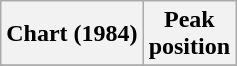<table class="wikitable plainrowheaders">
<tr>
<th scope="col">Chart (1984)</th>
<th scope="col">Peak<br>position</th>
</tr>
<tr>
</tr>
</table>
